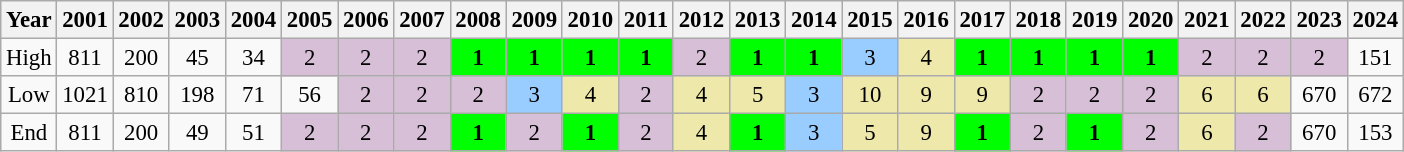<table class=wikitable style=text-align:center;font-size:95%>
<tr>
<th>Year</th>
<th>2001</th>
<th>2002</th>
<th>2003</th>
<th>2004</th>
<th>2005</th>
<th>2006</th>
<th>2007</th>
<th>2008</th>
<th>2009</th>
<th>2010</th>
<th>2011</th>
<th>2012</th>
<th>2013</th>
<th>2014</th>
<th>2015</th>
<th>2016</th>
<th>2017</th>
<th>2018</th>
<th>2019</th>
<th>2020</th>
<th>2021</th>
<th>2022</th>
<th>2023</th>
<th>2024</th>
</tr>
<tr>
<td>High</td>
<td>811</td>
<td>200</td>
<td>45</td>
<td>34</td>
<td style="background:thistle;">2</td>
<td style="background:thistle;">2</td>
<td style="background:thistle;">2</td>
<td style="background:lime;"><strong>1</strong></td>
<td style="background:lime;"><strong>1</strong></td>
<td style="background:lime;"><strong>1</strong></td>
<td style="background:lime;"><strong>1</strong></td>
<td style="background:thistle;">2</td>
<td style="background:lime;"><strong>1</strong></td>
<td style="background:lime;"><strong>1</strong></td>
<td style="background:#9cf;">3</td>
<td style="background:#eee8aa;">4</td>
<td style="background:lime;"><strong>1</strong></td>
<td style="background:lime;"><strong>1</strong></td>
<td style="background:lime;"><strong>1</strong></td>
<td style="background:lime;"><strong>1</strong></td>
<td style="background:thistle;">2</td>
<td style="background:thistle;">2</td>
<td style="background:thistle;">2</td>
<td>151</td>
</tr>
<tr>
<td>Low</td>
<td>1021</td>
<td>810</td>
<td>198</td>
<td>71</td>
<td>56</td>
<td style="background:thistle;">2</td>
<td style="background:thistle;">2</td>
<td style="background:thistle;">2</td>
<td style="background:#9cf;">3</td>
<td style="background:#eee8aa;">4</td>
<td style="background:thistle;">2</td>
<td style="background:#eee8aa;">4</td>
<td style="background:#eee8aa;">5</td>
<td style="background:#9cf;">3</td>
<td style="background:#eee8aa;">10</td>
<td style="background:#eee8aa;">9</td>
<td style="background:#eee8aa;">9</td>
<td style="background:thistle;">2</td>
<td style="background:thistle;">2</td>
<td style="background:thistle;">2</td>
<td style="background:#eee8aa;">6</td>
<td style="background:#eee8aa;">6</td>
<td>670</td>
<td>672</td>
</tr>
<tr>
<td>End</td>
<td>811</td>
<td>200</td>
<td>49</td>
<td>51</td>
<td style="background:thistle;">2</td>
<td style="background:thistle;">2</td>
<td style="background:thistle;">2</td>
<td style="background:lime;"><strong>1</strong></td>
<td style="background:thistle;">2</td>
<td style="background:lime;"><strong>1</strong></td>
<td style="background:thistle;">2</td>
<td style="background:#eee8aa;">4</td>
<td style="background:lime;"><strong>1</strong></td>
<td style="background:#9cf;">3</td>
<td style="background:#eee8aa;">5</td>
<td style="background:#eee8aa;">9</td>
<td style="background:lime;"><strong>1</strong></td>
<td style="background:thistle;">2</td>
<td style="background:lime;"><strong>1</strong></td>
<td style="background:thistle;">2</td>
<td style="background:#eee8aa;">6</td>
<td style="background:thistle;">2</td>
<td>670</td>
<td>153</td>
</tr>
</table>
